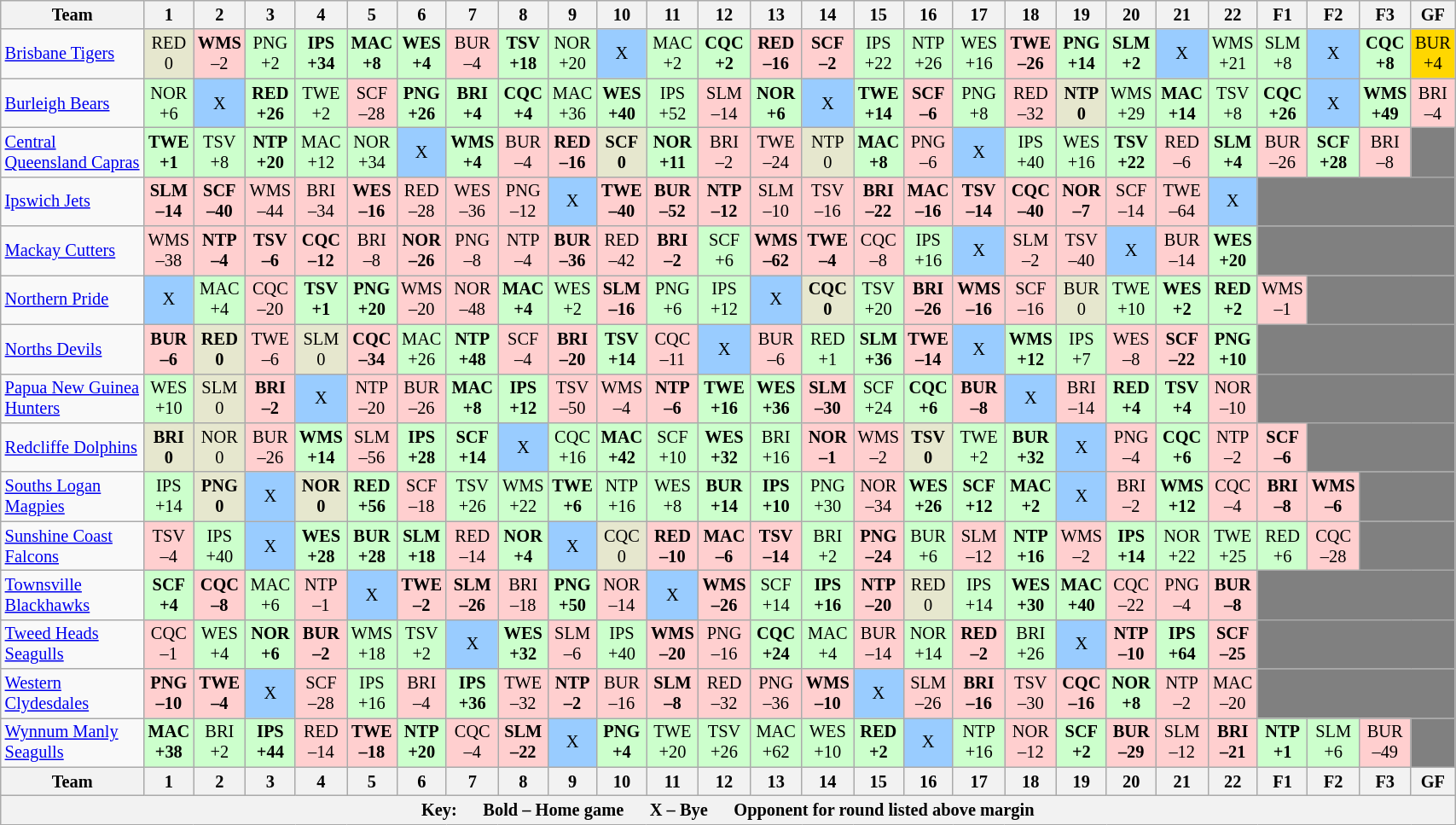<table class="wikitable sortable" style="font-size:85%; text-align:center; width:90%">
<tr valign="top">
<th valign="middle">Team</th>
<th>1</th>
<th>2</th>
<th>3</th>
<th>4</th>
<th>5</th>
<th>6</th>
<th>7</th>
<th>8</th>
<th>9</th>
<th>10</th>
<th>11</th>
<th>12</th>
<th>13</th>
<th>14</th>
<th>15</th>
<th>16</th>
<th>17</th>
<th>18</th>
<th>19</th>
<th>20</th>
<th>21</th>
<th>22</th>
<th>F1</th>
<th>F2</th>
<th>F3</th>
<th>GF</th>
</tr>
<tr>
<td align="left"><a href='#'>Brisbane Tigers</a></td>
<td style="background:#E6E7CE">RED<br>0</td>
<td style="background:#FFCFCF"><strong>WMS</strong><br>–2</td>
<td style="background:#cfc">PNG<br>+2</td>
<td style="background:#cfc"><strong>IPS<br>+34</strong></td>
<td style="background:#cfc"><strong>MAC<br>+8</strong></td>
<td style="background:#cfc"><strong>WES<br>+4</strong></td>
<td style="background:#FFCFCF">BUR<br>–4</td>
<td style="background:#cfc"><strong>TSV<br>+18</strong></td>
<td style="background:#cfc">NOR<br>+20</td>
<td style="background:#99ccff">X</td>
<td style="background:#cfc">MAC<br>+2</td>
<td style="background:#cfc"><strong>CQC<br>+2</strong></td>
<td style="background:#FFCFCF"><strong>RED<br>–16</strong></td>
<td style="background:#FFCFCF"><strong>SCF<br>–2</strong></td>
<td style="background:#cfc">IPS<br>+22</td>
<td style="background:#cfc">NTP<br>+26</td>
<td style="background:#cfc">WES<br>+16</td>
<td style="background:#FFCFCF"><strong>TWE<br>–26</strong></td>
<td style="background:#cfc"><strong>PNG<br>+14</strong></td>
<td style="background:#cfc"><strong>SLM<br>+2</strong></td>
<td style="background:#99ccff">X</td>
<td style="background:#cfc">WMS<br>+21</td>
<td style="background:#cfc">SLM<br>+8</td>
<td style="background:#99ccff">X</td>
<td style="background:#cfc"><strong>CQC<br>+8</strong></td>
<td style="background:#FFD700;">BUR<br>+4</td>
</tr>
<tr>
<td align="left"><a href='#'>Burleigh Bears</a></td>
<td style="background:#cfc">NOR<br>+6</td>
<td style="background:#99ccff">X</td>
<td style="background:#cfc"><strong>RED<br>+26</strong></td>
<td style="background:#cfc">TWE<br>+2</td>
<td style="background:#FFCFCF">SCF<br>–28</td>
<td style="background:#cfc"><strong>PNG<br>+26</strong></td>
<td style="background:#cfc"><strong>BRI<br>+4</strong></td>
<td style="background:#cfc"><strong>CQC<br>+4</strong></td>
<td style="background:#cfc">MAC<br>+36</td>
<td style="background:#cfc"><strong>WES<br>+40</strong></td>
<td style="background:#cfc">IPS<br>+52</td>
<td style="background:#FFCFCF">SLM<br>–14</td>
<td style="background:#cfc"><strong>NOR<br>+6</strong></td>
<td style="background:#99ccff">X</td>
<td style="background:#cfc"><strong>TWE<br>+14</strong></td>
<td style="background:#FFCFCF"><strong>SCF<br>–6</strong></td>
<td style="background:#cfc">PNG<br>+8</td>
<td style="background:#FFCFCF">RED<br>–32</td>
<td style="background:#E6E7CE"><strong>NTP<br>0</strong></td>
<td style="background:#cfc">WMS<br>+29</td>
<td style="background:#cfc"><strong>MAC<br>+14</strong></td>
<td style="background:#cfc">TSV<br>+8</td>
<td style="background:#cfc"><strong>CQC<br>+26</strong></td>
<td style="background:#99ccff">X</td>
<td style="background:#cfc"><strong>WMS<br>+49</strong></td>
<td style="background:#FFCFCF">BRI<br>–4</td>
</tr>
<tr>
<td align="left"><a href='#'>Central Queensland Capras</a></td>
<td style="background:#cfc"><strong>TWE<br>+1</strong></td>
<td style="background:#cfc">TSV<br>+8</td>
<td style="background:#cfc"><strong>NTP<br>+20</strong></td>
<td style="background:#cfc">MAC<br>+12</td>
<td style="background:#cfc">NOR<br>+34</td>
<td style="background:#99ccff">X</td>
<td style="background:#cfc"><strong>WMS<br>+4</strong></td>
<td style="background:#FFCFCF">BUR<br>–4</td>
<td style="background:#FFCFCF"><strong>RED<br>–16</strong></td>
<td style="background:#E6E7CE"><strong>SCF<br>0</strong></td>
<td style="background:#cfc"><strong>NOR<br>+11</strong></td>
<td style="background:#FFCFCF">BRI<br>–2</td>
<td style="background:#FFCFCF">TWE<br>–24</td>
<td style="background:#E6E7CE">NTP<br>0</td>
<td style="background:#cfc"><strong>MAC<br>+8</strong></td>
<td style="background:#FFCFCF">PNG<br>–6</td>
<td style="background:#99ccff">X</td>
<td style="background:#cfc">IPS<br>+40</td>
<td style="background:#cfc">WES<br>+16</td>
<td style="background:#cfc"><strong>TSV<br>+22</strong></td>
<td style="background:#FFCFCF">RED<br>–6</td>
<td style="background:#cfc"><strong>SLM<br>+4</strong></td>
<td style="background:#FFCFCF">BUR<br>–26</td>
<td style="background:#cfc"><strong>SCF<br>+28</strong></td>
<td style="background:#FFCFCF">BRI<br>–8</td>
<td style="background:#808080"></td>
</tr>
<tr>
<td align="left"><a href='#'>Ipswich Jets</a></td>
<td style="background:#FFCFCF"><strong>SLM<br>–14</strong></td>
<td style="background:#FFCFCF"><strong>SCF<br>–40</strong></td>
<td style="background:#FFCFCF">WMS<br>–44</td>
<td style="background:#FFCFCF">BRI<br>–34</td>
<td style="background:#FFCFCF"><strong>WES<br>–16</strong></td>
<td style="background:#FFCFCF">RED<br>–28</td>
<td style="background:#FFCFCF">WES<br>–36</td>
<td style="background:#FFCFCF">PNG<br>–12</td>
<td style="background:#99ccff">X</td>
<td style="background:#FFCFCF"><strong>TWE<br>–40</strong></td>
<td style="background:#FFCFCF"><strong>BUR<br>–52</strong></td>
<td style="background:#FFCFCF"><strong>NTP<br>–12</strong></td>
<td style="background:#FFCFCF">SLM<br>–10</td>
<td style="background:#FFCFCF">TSV<br>–16</td>
<td style="background:#FFCFCF"><strong>BRI<br>–22</strong></td>
<td style="background:#FFCFCF"><strong>MAC<br>–16</strong></td>
<td style="background:#FFCFCF"><strong>TSV<br>–14</strong></td>
<td style="background:#FFCFCF"><strong>CQC<br>–40</strong></td>
<td style="background:#FFCFCF"><strong>NOR<br>–7</strong></td>
<td style="background:#FFCFCF">SCF<br>–14</td>
<td style="background:#FFCFCF">TWE<br>–64</td>
<td style="background:#99ccff">X</td>
<td colspan="4" style="background:#808080"></td>
</tr>
<tr>
<td align="left"><a href='#'>Mackay Cutters</a></td>
<td style="background:#FFCFCF">WMS<br>–38</td>
<td style="background:#FFCFCF"><strong>NTP<br>–4</strong></td>
<td style="background:#FFCFCF"><strong>TSV<br>–6</strong></td>
<td style="background:#FFCFCF"><strong>CQC<br>–12</strong></td>
<td style="background:#FFCFCF">BRI<br>–8</td>
<td style="background:#FFCFCF"><strong>NOR<br>–26</strong></td>
<td style="background:#FFCFCF">PNG<br>–8</td>
<td style="background:#FFCFCF">NTP<br>–4</td>
<td style="background:#FFCFCF"><strong>BUR<br>–36</strong></td>
<td style="background:#FFCFCF">RED<br>–42</td>
<td style="background:#FFCFCF"><strong>BRI<br>–2</strong></td>
<td style="background:#cfc">SCF<br>+6</td>
<td style="background:#FFCFCF"><strong>WMS<br>–62</strong></td>
<td style="background:#FFCFCF"><strong>TWE<br>–4</strong></td>
<td style="background:#FFCFCF">CQC<br>–8</td>
<td style="background:#cfc">IPS<br>+16</td>
<td style="background:#99ccff">X</td>
<td style="background:#FFCFCF">SLM<br>–2</td>
<td style="background:#FFCFCF">TSV<br>–40</td>
<td style="background:#99ccff">X</td>
<td style="background:#FFCFCF">BUR<br>–14</td>
<td style="background:#cfc"><strong>WES<br>+20</strong></td>
<td colspan="4" style="background:#808080"></td>
</tr>
<tr>
<td align="left"><a href='#'>Northern Pride</a></td>
<td style="background:#99ccff">X</td>
<td style="background:#cfc">MAC<br>+4</td>
<td style="background:#FFCFCF">CQC<br>–20</td>
<td style="background:#cfc"><strong>TSV<br>+1</strong></td>
<td style="background:#cfc"><strong>PNG<br>+20</strong></td>
<td style="background:#FFCFCF">WMS<br>–20</td>
<td style="background:#FFCFCF">NOR<br>–48</td>
<td style="background:#cfc"><strong>MAC<br>+4</strong></td>
<td style="background:#cfc">WES<br>+2</td>
<td style="background:#FFCFCF"><strong>SLM<br>–16</strong></td>
<td style="background:#cfc">PNG<br>+6</td>
<td style="background:#cfc">IPS<br>+12</td>
<td style="background:#99ccff">X</td>
<td style="background:#E6E7CE"><strong>CQC<br>0</strong></td>
<td style="background:#cfc">TSV<br>+20</td>
<td style="background:#FFCFCF"><strong>BRI<br>–26</strong></td>
<td style="background:#FFCFCF"><strong>WMS<br>–16</strong></td>
<td style="background:#FFCFCF">SCF<br>–16</td>
<td style="background:#E6E7CE">BUR<br>0</td>
<td style="background:#cfc">TWE<br>+10</td>
<td style="background:#cfc"><strong>WES<br>+2</strong></td>
<td style="background:#cfc"><strong>RED<br>+2</strong></td>
<td style="background:#FFCFCF">WMS<br>–1</td>
<td colspan="3" style="background:#808080"></td>
</tr>
<tr>
<td align="left"><a href='#'>Norths Devils</a></td>
<td style="background:#FFCFCF"><strong>BUR<br>–6</strong></td>
<td style="background:#E6E7CE"><strong>RED<br>0</strong></td>
<td style="background:#FFCFCF">TWE<br>–6</td>
<td style="background:#E6E7CE">SLM<br>0</td>
<td style="background:#FFCFCF"><strong>CQC<br>–34</strong></td>
<td style="background:#cfc">MAC<br>+26</td>
<td style="background:#cfc"><strong>NTP<br>+48</strong></td>
<td style="background:#FFCFCF">SCF<br>–4</td>
<td style="background:#FFCFCF"><strong>BRI<br>–20</strong></td>
<td style="background:#cfc"><strong>TSV<br>+14</strong></td>
<td style="background:#FFCFCF">CQC<br>–11</td>
<td style="background:#99ccff">X</td>
<td style="background:#FFCFCF">BUR<br>–6</td>
<td style="background:#cfc">RED<br>+1</td>
<td style="background:#cfc"><strong>SLM<br>+36</strong></td>
<td style="background:#FFCFCF"><strong>TWE<br>–14</strong></td>
<td style="background:#99ccff">X</td>
<td style="background:#cfc"><strong>WMS<br>+12</strong></td>
<td style="background:#cfc">IPS<br>+7</td>
<td style="background:#FFCFCF">WES<br>–8</td>
<td style="background:#FFCFCF"><strong>SCF<br>–22</strong></td>
<td style="background:#cfc"><strong>PNG<br>+10</strong></td>
<td colspan="4" style="background:#808080"></td>
</tr>
<tr>
<td align="left"><a href='#'>Papua New Guinea Hunters</a></td>
<td style="background:#cfc">WES<br>+10</td>
<td style="background:#E6E7CE">SLM<br>0</td>
<td style="background:#FFCFCF"><strong>BRI<br>–2</strong></td>
<td style="background:#99ccff">X</td>
<td style="background:#FFCFCF">NTP<br>–20</td>
<td style="background:#FFCFCF">BUR<br>–26</td>
<td style="background:#cfc"><strong>MAC<br>+8</strong></td>
<td style="background:#cfc"><strong>IPS<br>+12</strong></td>
<td style="background:#FFCFCF">TSV<br>–50</td>
<td style="background:#FFCFCF">WMS<br>–4</td>
<td style="background:#FFCFCF"><strong>NTP<br>–6</strong></td>
<td style="background:#cfc"><strong>TWE<br>+16</strong></td>
<td style="background:#cfc"><strong>WES<br>+36</strong></td>
<td style="background:#FFCFCF"><strong>SLM<br>–30</strong></td>
<td style="background:#cfc">SCF<br>+24</td>
<td style="background:#cfc"><strong>CQC<br>+6</strong></td>
<td style="background:#FFCFCF"><strong>BUR<br>–8</strong></td>
<td style="background:#99ccff">X</td>
<td style="background:#FFCFCF">BRI<br>–14</td>
<td style="background:#cfc"><strong>RED<br>+4</strong></td>
<td style="background:#cfc"><strong>TSV<br>+4</strong></td>
<td style="background:#FFCFCF">NOR<br>–10</td>
<td colspan="4" style="background:#808080"></td>
</tr>
<tr>
<td align="left"><a href='#'>Redcliffe Dolphins</a></td>
<td style="background:#E6E7CE"><strong>BRI<br>0</strong></td>
<td style="background:#E6E7CE">NOR<br>0</td>
<td style="background:#FFCFCF">BUR<br>–26</td>
<td style="background:#cfc"><strong>WMS<br>+14</strong></td>
<td style="background:#FFCFCF">SLM<br>–56</td>
<td style="background:#cfc"><strong>IPS<br>+28</strong></td>
<td style="background:#cfc"><strong>SCF<br>+14</strong></td>
<td style="background:#99ccff">X</td>
<td style="background:#cfc">CQC<br>+16</td>
<td style="background:#cfc"><strong>MAC<br>+42</strong></td>
<td style="background:#cfc">SCF<br>+10</td>
<td style="background:#cfc"><strong>WES<br>+32</strong></td>
<td style="background:#cfc">BRI<br>+16</td>
<td style="background:#FFCFCF"><strong>NOR<br>–1</strong></td>
<td style="background:#FFCFCF">WMS<br>–2</td>
<td style="background:#E6E7CE"><strong>TSV<br>0</strong></td>
<td style="background:#cfc">TWE<br>+2</td>
<td style="background:#cfc"><strong>BUR<br>+32</strong></td>
<td style="background:#99ccff">X</td>
<td style="background:#FFCFCF">PNG<br>–4</td>
<td style="background:#cfc"><strong>CQC<br>+6</strong></td>
<td style="background:#FFCFCF">NTP<br>–2</td>
<td style="background:#FFCFCF"><strong>SCF<br>–6</strong></td>
<td colspan="3" style="background:#808080"></td>
</tr>
<tr>
<td align="left"><a href='#'>Souths Logan Magpies</a></td>
<td style="background:#cfc">IPS<br>+14</td>
<td style="background:#E6E7CE"><strong>PNG<br>0</strong></td>
<td style="background:#99ccff">X</td>
<td style="background:#E6E7CE"><strong>NOR<br>0</strong></td>
<td style="background:#cfc"><strong>RED<br>+56</strong></td>
<td style="background:#FFCFCF">SCF<br>–18</td>
<td style="background:#cfc">TSV<br>+26</td>
<td style="background:#cfc">WMS<br>+22</td>
<td style="background:#cfc"><strong>TWE<br>+6</strong></td>
<td style="background:#cfc">NTP<br>+16</td>
<td style="background:#cfc">WES<br>+8</td>
<td style="background:#cfc"><strong>BUR<br>+14</strong></td>
<td style="background:#cfc"><strong>IPS<br>+10</strong></td>
<td style="background:#cfc">PNG<br>+30</td>
<td style="background:#FFCFCF">NOR<br>–34</td>
<td style="background:#cfc"><strong>WES<br>+26</strong></td>
<td style="background:#cfc"><strong>SCF<br>+12</strong></td>
<td style="background:#cfc"><strong>MAC<br>+2</strong></td>
<td style="background:#99ccff">X</td>
<td style="background:#FFCFCF">BRI<br>–2</td>
<td style="background:#cfc"><strong>WMS<br>+12</strong></td>
<td style="background:#FFCFCF">CQC<br>–4</td>
<td style="background:#FFCFCF"><strong>BRI<br>–8</strong></td>
<td style="background:#FFCFCF"><strong>WMS<br>–6</strong></td>
<td colspan="2" style="background:#808080"></td>
</tr>
<tr>
<td align="left"><a href='#'>Sunshine Coast Falcons</a></td>
<td style="background:#FFCFCF">TSV<br>–4</td>
<td style="background:#cfc">IPS<br>+40</td>
<td style="background:#99ccff">X</td>
<td style="background:#cfc"><strong>WES<br>+28</strong></td>
<td style="background:#cfc"><strong>BUR<br>+28</strong></td>
<td style="background:#cfc"><strong>SLM<br>+18</strong></td>
<td style="background:#FFCFCF">RED<br>–14</td>
<td style="background:#cfc"><strong>NOR<br>+4</strong></td>
<td style="background:#99ccff">X</td>
<td style="background:#E6E7CE">CQC<br>0</td>
<td style="background:#FFCFCF"><strong>RED<br>–10</strong></td>
<td style="background:#FFCFCF"><strong>MAC<br>–6</strong></td>
<td style="background:#FFCFCF"><strong>TSV<br>–14</strong></td>
<td style="background:#cfc">BRI<br>+2</td>
<td style="background:#FFCFCF"><strong>PNG<br>–24</strong></td>
<td style="background:#cfc">BUR<br>+6</td>
<td style="background:#FFCFCF">SLM<br>–12</td>
<td style="background:#cfc"><strong>NTP<br>+16</strong></td>
<td style="background:#FFCFCF">WMS<br>–2</td>
<td style="background:#cfc"><strong>IPS<br>+14</strong></td>
<td style="background:#cfc">NOR<br>+22</td>
<td style="background:#cfc">TWE<br>+25</td>
<td style="background:#cfc">RED<br>+6</td>
<td style="background:#FFCFCF">CQC<br>–28</td>
<td colspan="2" style="background:#808080"></td>
</tr>
<tr>
<td align="left"><a href='#'>Townsville Blackhawks</a></td>
<td style="background:#cfc"><strong>SCF<br>+4</strong></td>
<td style="background:#FFCFCF"><strong>CQC<br>–8</strong></td>
<td style="background:#cfc">MAC<br>+6</td>
<td style="background:#FFCFCF">NTP<br>–1</td>
<td style="background:#99ccff">X</td>
<td style="background:#FFCFCF"><strong>TWE<br>–2</strong></td>
<td style="background:#FFCFCF"><strong>SLM<br>–26</strong></td>
<td style="background:#FFCFCF">BRI<br>–18</td>
<td style="background:#cfc"><strong>PNG<br>+50</strong></td>
<td style="background:#FFCFCF">NOR<br>–14</td>
<td style="background:#99ccff">X</td>
<td style="background:#FFCFCF"><strong>WMS<br>–26</strong></td>
<td style="background:#cfc">SCF<br>+14</td>
<td style="background:#cfc"><strong>IPS<br>+16</strong></td>
<td style="background:#FFCFCF"><strong>NTP<br>–20</strong></td>
<td style="background:#E6E7CE">RED<br>0</td>
<td style="background:#cfc">IPS<br>+14</td>
<td style="background:#cfc"><strong>WES<br>+30</strong></td>
<td style="background:#cfc"><strong>MAC<br>+40</strong></td>
<td style="background:#FFCFCF">CQC<br>–22</td>
<td style="background:#FFCFCF">PNG<br>–4</td>
<td style="background:#FFCFCF"><strong>BUR<br>–8</strong></td>
<td colspan="4" style="background:#808080"></td>
</tr>
<tr>
<td align="left"><a href='#'>Tweed Heads Seagulls</a></td>
<td style="background:#FFCFCF">CQC<br>–1</td>
<td style="background:#cfc">WES<br>+4</td>
<td style="background:#cfc"><strong>NOR<br>+6</strong></td>
<td style="background:#FFCFCF"><strong>BUR<br>–2</strong></td>
<td style="background:#cfc">WMS<br>+18</td>
<td style="background:#cfc">TSV<br>+2</td>
<td style="background:#99ccff">X</td>
<td style="background:#cfc"><strong>WES<br>+32</strong></td>
<td style="background:#FFCFCF">SLM<br>–6</td>
<td style="background:#cfc">IPS<br>+40</td>
<td style="background:#FFCFCF"><strong>WMS<br>–20</strong></td>
<td style="background:#FFCFCF">PNG<br>–16</td>
<td style="background:#cfc"><strong>CQC<br>+24</strong></td>
<td style="background:#cfc">MAC<br>+4</td>
<td style="background:#FFCFCF">BUR<br>–14</td>
<td style="background:#cfc">NOR<br>+14</td>
<td style="background:#FFCFCF"><strong>RED<br>–2</strong></td>
<td style="background:#cfc">BRI<br>+26</td>
<td style="background:#99ccff">X</td>
<td style="background:#FFCFCF"><strong>NTP<br>–10</strong></td>
<td style="background:#cfc"><strong>IPS<br>+64</strong></td>
<td style="background:#FFCFCF"><strong>SCF<br>–25</strong></td>
<td colspan="4" style="background:#808080"></td>
</tr>
<tr>
<td align="left"><a href='#'>Western Clydesdales</a></td>
<td style="background:#FFCFCF"><strong>PNG<br>–10</strong></td>
<td style="background:#FFCFCF"><strong>TWE<br>–4</strong></td>
<td style="background:#99ccff">X</td>
<td style="background:#FFCFCF">SCF<br>–28</td>
<td style="background:#cfc">IPS<br>+16</td>
<td style="background:#FFCFCF">BRI<br>–4</td>
<td style="background:#cfc"><strong>IPS<br>+36</strong></td>
<td style="background:#FFCFCF">TWE<br>–32</td>
<td style="background:#FFCFCF"><strong>NTP<br>–2</strong></td>
<td style="background:#FFCFCF">BUR<br>–16</td>
<td style="background:#FFCFCF"><strong>SLM<br>–8</strong></td>
<td style="background:#FFCFCF">RED<br>–32</td>
<td style="background:#FFCFCF">PNG<br>–36</td>
<td style="background:#FFCFCF"><strong>WMS<br>–10</strong></td>
<td style="background:#99ccff">X</td>
<td style="background:#FFCFCF">SLM<br>–26</td>
<td style="background:#FFCFCF"><strong>BRI<br>–16</strong></td>
<td style="background:#FFCFCF">TSV<br>–30</td>
<td style="background:#FFCFCF"><strong>CQC<br>–16</strong></td>
<td style="background:#cfc"><strong>NOR<br>+8</strong></td>
<td style="background:#FFCFCF">NTP<br>–2</td>
<td style="background:#FFCFCF">MAC<br>–20</td>
<td colspan="4" style="background:#808080"></td>
</tr>
<tr>
<td align="left"><a href='#'>Wynnum Manly Seagulls</a></td>
<td style="background:#cfc"><strong>MAC<br>+38</strong></td>
<td style="background:#cfc">BRI<br>+2</td>
<td style="background:#cfc"><strong>IPS<br>+44</strong></td>
<td style="background:#FFCFCF">RED<br>–14</td>
<td style="background:#FFCFCF"><strong>TWE<br>–18</strong></td>
<td style="background:#cfc"><strong>NTP<br>+20</strong></td>
<td style="background:#FFCFCF">CQC<br>–4</td>
<td style="background:#FFCFCF"><strong>SLM<br>–22</strong></td>
<td style="background:#99ccff">X</td>
<td style="background:#cfc"><strong>PNG<br>+4</strong></td>
<td style="background:#cfc">TWE<br>+20</td>
<td style="background:#cfc">TSV<br>+26</td>
<td style="background:#cfc">MAC<br>+62</td>
<td style="background:#cfc">WES<br>+10</td>
<td style="background:#cfc"><strong>RED<br>+2</strong></td>
<td style="background:#99ccff">X</td>
<td style="background:#cfc">NTP<br>+16</td>
<td style="background:#FFCFCF">NOR<br>–12</td>
<td style="background:#cfc"><strong>SCF<br>+2</strong></td>
<td style="background:#FFCFCF"><strong>BUR<br>–29</strong></td>
<td style="background:#FFCFCF">SLM<br>–12</td>
<td style="background:#FFCFCF"><strong>BRI<br>–21</strong></td>
<td style="background:#cfc"><strong>NTP<br>+1</strong></td>
<td style="background:#cfc">SLM<br>+6</td>
<td style="background:#FFCFCF">BUR<br>–49</td>
<td style="background:#808080"></td>
</tr>
<tr valign="top">
<th valign="middle">Team</th>
<th>1</th>
<th>2</th>
<th>3</th>
<th>4</th>
<th>5</th>
<th>6</th>
<th>7</th>
<th>8</th>
<th>9</th>
<th>10</th>
<th>11</th>
<th>12</th>
<th>13</th>
<th>14</th>
<th>15</th>
<th>16</th>
<th>17</th>
<th>18</th>
<th>19</th>
<th>20</th>
<th>21</th>
<th>22</th>
<th>F1</th>
<th>F2</th>
<th>F3</th>
<th>GF</th>
</tr>
<tr>
<th colspan=27>Key:      <strong>Bold</strong> – Home game      X – Bye      Opponent for round listed above margin</th>
</tr>
</table>
